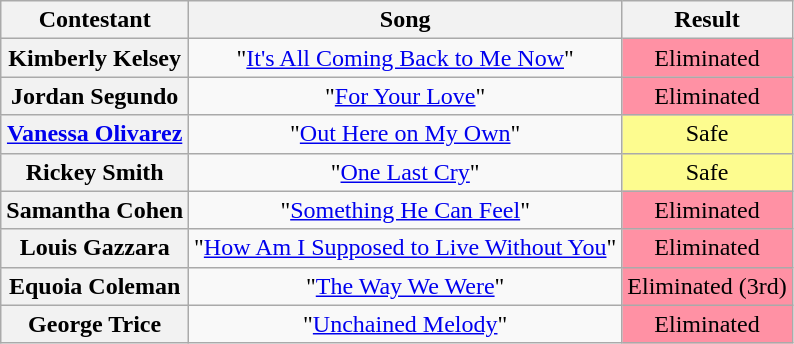<table class="wikitable" style="text-align:center;">
<tr>
<th scope="col">Contestant</th>
<th scope="col">Song</th>
<th scope="col">Result</th>
</tr>
<tr>
<th scope="row">Kimberly Kelsey</th>
<td>"<a href='#'>It's All Coming Back to Me Now</a>"</td>
<td bgcolor="FF91A4">Eliminated</td>
</tr>
<tr>
<th scope="row">Jordan Segundo</th>
<td>"<a href='#'>For Your Love</a>"</td>
<td bgcolor="FF91A4">Eliminated</td>
</tr>
<tr>
<th scope="row"><a href='#'>Vanessa Olivarez</a></th>
<td>"<a href='#'>Out Here on My Own</a>"</td>
<td style="background:#fdfc8f;">Safe</td>
</tr>
<tr>
<th scope="row">Rickey Smith</th>
<td>"<a href='#'>One Last Cry</a>"</td>
<td style="background:#fdfc8f;">Safe</td>
</tr>
<tr>
<th scope="row">Samantha Cohen</th>
<td>"<a href='#'>Something He Can Feel</a>"</td>
<td bgcolor="FF91A4">Eliminated</td>
</tr>
<tr>
<th scope="row">Louis Gazzara</th>
<td>"<a href='#'>How Am I Supposed to Live Without You</a>"</td>
<td bgcolor="FF91A4">Eliminated</td>
</tr>
<tr>
<th scope="row">Equoia Coleman</th>
<td>"<a href='#'>The Way We Were</a>"</td>
<td bgcolor="FF91A4">Eliminated (3rd)</td>
</tr>
<tr>
<th scope="row">George Trice</th>
<td>"<a href='#'>Unchained Melody</a>"</td>
<td bgcolor="FF91A4">Eliminated</td>
</tr>
</table>
